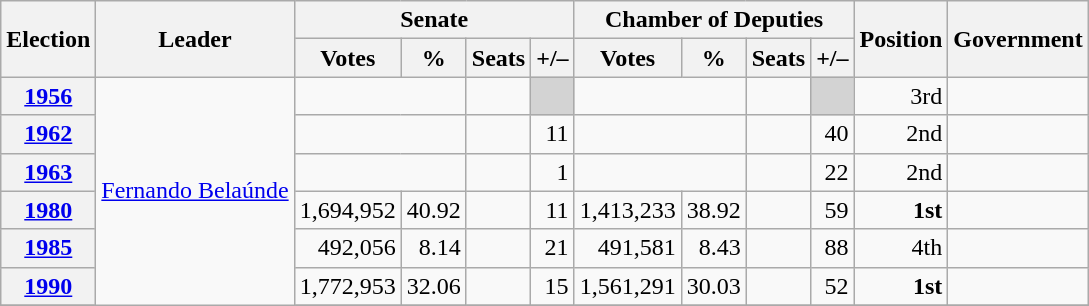<table class=wikitable style=text-align:right>
<tr>
<th rowspan="2">Election</th>
<th rowspan="2">Leader</th>
<th colspan="4">Senate</th>
<th colspan="4">Chamber of Deputies</th>
<th rowspan="2">Position</th>
<th rowspan="2">Government</th>
</tr>
<tr>
<th>Votes</th>
<th>%</th>
<th>Seats</th>
<th>+/–</th>
<th>Votes</th>
<th>%</th>
<th>Seats</th>
<th>+/–</th>
</tr>
<tr>
<th><a href='#'>1956</a></th>
<td align=left rowspan="7"><a href='#'>Fernando Belaúnde</a></td>
<td colspan="2"></td>
<td></td>
<td bgcolor=lightgrey></td>
<td colspan="2"></td>
<td></td>
<td bgcolor=lightgrey></td>
<td>3rd</td>
<td></td>
</tr>
<tr>
<th><a href='#'>1962</a></th>
<td colspan="2"></td>
<td></td>
<td> 11</td>
<td colspan="2"></td>
<td></td>
<td> 40</td>
<td> 2nd</td>
<td></td>
</tr>
<tr>
<th><a href='#'>1963</a></th>
<td colspan="2"></td>
<td></td>
<td> 1</td>
<td colspan="2"></td>
<td></td>
<td> 22</td>
<td> 2nd</td>
<td></td>
</tr>
<tr>
<th><a href='#'>1980</a></th>
<td>1,694,952</td>
<td>40.92</td>
<td></td>
<td> 11</td>
<td>1,413,233</td>
<td>38.92</td>
<td></td>
<td> 59</td>
<td> <strong>1st</strong></td>
<td></td>
</tr>
<tr>
<th><a href='#'>1985</a></th>
<td>492,056</td>
<td>8.14</td>
<td></td>
<td> 21</td>
<td>491,581</td>
<td>8.43</td>
<td></td>
<td> 88</td>
<td> 4th</td>
<td></td>
</tr>
<tr>
<th><a href='#'>1990</a></th>
<td>1,772,953</td>
<td>32.06<br></td>
<td></td>
<td> 15</td>
<td>1,561,291</td>
<td>30.03<br></td>
<td></td>
<td> 52</td>
<td> <strong>1st</strong></td>
<td></td>
</tr>
<tr>
</tr>
</table>
